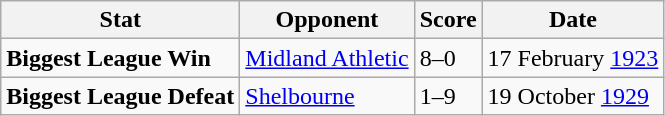<table class="wikitable">
<tr>
<th>Stat</th>
<th>Opponent</th>
<th>Score</th>
<th>Date</th>
</tr>
<tr>
<td><strong>Biggest League Win</strong></td>
<td><a href='#'>Midland Athletic</a></td>
<td>8–0</td>
<td>17 February <a href='#'>1923</a></td>
</tr>
<tr>
<td><strong>Biggest League Defeat</strong></td>
<td><a href='#'>Shelbourne</a></td>
<td>1–9</td>
<td>19 October <a href='#'>1929</a></td>
</tr>
</table>
